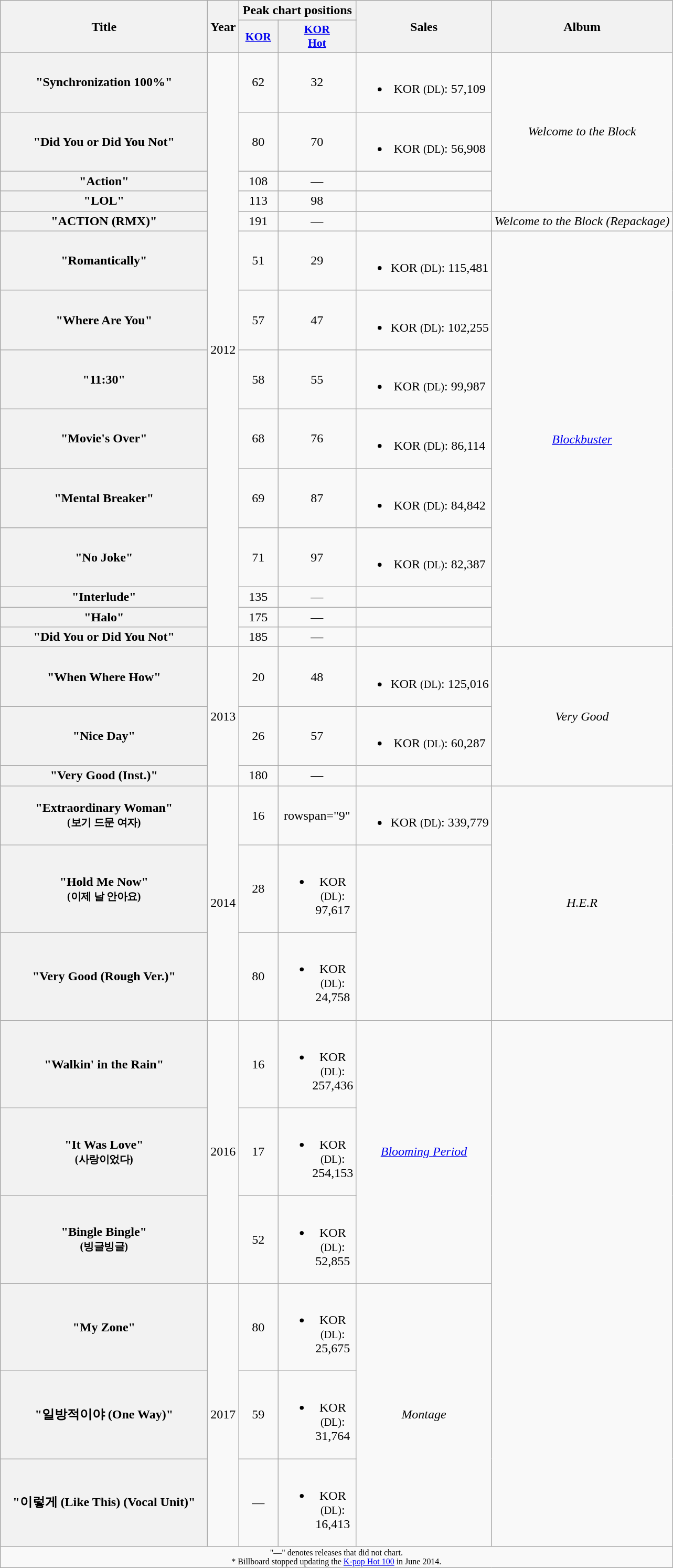<table class="wikitable plainrowheaders" style="text-align:center;">
<tr>
<th scope="col" rowspan="2" style="width:16em;">Title</th>
<th scope="col" rowspan="2">Year</th>
<th scope="col" colspan="2">Peak chart positions</th>
<th scope="col" rowspan="2">Sales</th>
<th scope="col" rowspan="2">Album</th>
</tr>
<tr>
<th scope="col" style="width:3em;font-size:90%;"><a href='#'>KOR</a><br></th>
<th scope="col" style="width:3em;font-size:90%;"><a href='#'>KOR<br>Hot</a><br></th>
</tr>
<tr>
<th scope="row">"Synchronization 100%"</th>
<td rowspan="14">2012</td>
<td>62</td>
<td>32</td>
<td><br><ul><li>KOR <small>(DL)</small>: 57,109</li></ul></td>
<td rowspan="4"><em>Welcome to the Block</em></td>
</tr>
<tr>
<th scope="row">"Did You or Did You Not"</th>
<td>80</td>
<td>70</td>
<td><br><ul><li>KOR <small>(DL)</small>: 56,908</li></ul></td>
</tr>
<tr>
<th scope="row">"Action"</th>
<td>108</td>
<td>—</td>
<td></td>
</tr>
<tr>
<th scope="row">"LOL"</th>
<td>113</td>
<td>98</td>
<td></td>
</tr>
<tr>
<th scope="row">"ACTION (RMX)"</th>
<td>191</td>
<td>—</td>
<td></td>
<td><em>Welcome to the Block (Repackage)</em></td>
</tr>
<tr>
<th scope="row">"Romantically"</th>
<td>51</td>
<td>29</td>
<td><br><ul><li>KOR <small>(DL)</small>: 115,481</li></ul></td>
<td rowspan="9"><em><a href='#'>Blockbuster</a></em></td>
</tr>
<tr>
<th scope="row">"Where Are You"</th>
<td>57</td>
<td>47</td>
<td><br><ul><li>KOR <small>(DL)</small>: 102,255</li></ul></td>
</tr>
<tr>
<th scope="row">"11:30"</th>
<td>58</td>
<td>55</td>
<td><br><ul><li>KOR <small>(DL)</small>: 99,987</li></ul></td>
</tr>
<tr>
<th scope="row">"Movie's Over"</th>
<td>68</td>
<td>76</td>
<td><br><ul><li>KOR <small>(DL)</small>: 86,114</li></ul></td>
</tr>
<tr>
<th scope="row">"Mental Breaker"</th>
<td>69</td>
<td>87</td>
<td><br><ul><li>KOR <small>(DL)</small>: 84,842</li></ul></td>
</tr>
<tr>
<th scope="row">"No Joke"</th>
<td>71</td>
<td>97</td>
<td><br><ul><li>KOR <small>(DL)</small>: 82,387</li></ul></td>
</tr>
<tr>
<th scope="row">"Interlude"</th>
<td>135</td>
<td>—</td>
<td></td>
</tr>
<tr>
<th scope="row">"Halo"</th>
<td>175</td>
<td>—</td>
<td></td>
</tr>
<tr>
<th scope="row">"Did You or Did You Not"</th>
<td>185</td>
<td>—</td>
<td></td>
</tr>
<tr>
<th scope="row">"When Where How"</th>
<td rowspan="3">2013</td>
<td>20</td>
<td>48</td>
<td><br><ul><li>KOR <small>(DL)</small>: 125,016</li></ul></td>
<td rowspan="3"><em>Very Good</em></td>
</tr>
<tr>
<th scope="row">"Nice Day"</th>
<td>26</td>
<td>57</td>
<td><br><ul><li>KOR <small>(DL)</small>: 60,287</li></ul></td>
</tr>
<tr>
<th scope="row">"Very Good (Inst.)"</th>
<td>180</td>
<td>—</td>
<td></td>
</tr>
<tr>
<th scope="row">"Extraordinary Woman" <br> <small>(보기 드문 여자)</small></th>
<td rowspan="3">2014</td>
<td>16</td>
<td>rowspan="9" </td>
<td><br><ul><li>KOR <small>(DL)</small>: 339,779</li></ul></td>
<td rowspan="3"><em>H.E.R</em></td>
</tr>
<tr>
<th scope="row">"Hold Me Now" <br> <small>(이제 날 안아요)</small></th>
<td>28</td>
<td><br><ul><li>KOR <small>(DL)</small>: 97,617</li></ul></td>
</tr>
<tr>
<th scope="row">"Very Good (Rough Ver.)"</th>
<td>80</td>
<td><br><ul><li>KOR <small>(DL)</small>: 24,758</li></ul></td>
</tr>
<tr>
<th scope="row">"Walkin' in the Rain"</th>
<td rowspan="3">2016</td>
<td>16</td>
<td><br><ul><li>KOR <small>(DL)</small>: 257,436</li></ul></td>
<td rowspan="3"><em><a href='#'>Blooming Period</a></em></td>
</tr>
<tr>
<th scope="row">"It Was Love" <br> <small>(사랑이었다)</small></th>
<td>17</td>
<td><br><ul><li>KOR <small>(DL)</small>: 254,153</li></ul></td>
</tr>
<tr>
<th scope="row">"Bingle Bingle" <br> <small>(빙글빙글)</small></th>
<td>52</td>
<td><br><ul><li>KOR <small>(DL)</small>: 52,855</li></ul></td>
</tr>
<tr>
<th scope="row">"My Zone"</th>
<td rowspan="3">2017</td>
<td>80</td>
<td><br><ul><li>KOR <small>(DL)</small>: 25,675</li></ul></td>
<td rowspan="3"><em>Montage</em></td>
</tr>
<tr>
<th scope="row">"일방적이야 (One Way)"</th>
<td>59</td>
<td><br><ul><li>KOR <small>(DL)</small>: 31,764</li></ul></td>
</tr>
<tr>
<th scope="row">"이렇게 (Like This) (Vocal Unit)"</th>
<td>—</td>
<td><br><ul><li>KOR <small>(DL)</small>: 16,413</li></ul></td>
</tr>
<tr>
<td colspan="6" style="font-size:8pt;">"—" denotes releases that did not chart.<br>* Billboard stopped updating the <a href='#'>K-pop Hot 100</a> in June 2014.</td>
</tr>
</table>
